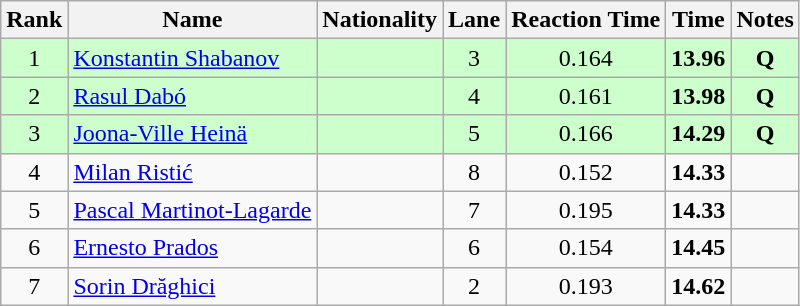<table class="wikitable sortable" style="text-align:center">
<tr>
<th>Rank</th>
<th>Name</th>
<th>Nationality</th>
<th>Lane</th>
<th>Reaction Time</th>
<th>Time</th>
<th>Notes</th>
</tr>
<tr bgcolor=ccffcc>
<td>1</td>
<td align=left><a href='#'>Konstantin Shabanov</a></td>
<td align=left></td>
<td>3</td>
<td>0.164</td>
<td><strong>13.96</strong></td>
<td><strong>Q</strong></td>
</tr>
<tr bgcolor=ccffcc>
<td>2</td>
<td align=left><a href='#'>Rasul Dabó</a></td>
<td align=left></td>
<td>4</td>
<td>0.161</td>
<td><strong>13.98</strong></td>
<td><strong>Q</strong></td>
</tr>
<tr bgcolor=ccffcc>
<td>3</td>
<td align=left><a href='#'>Joona-Ville Heinä</a></td>
<td align=left></td>
<td>5</td>
<td>0.166</td>
<td><strong>14.29</strong></td>
<td><strong>Q</strong></td>
</tr>
<tr>
<td>4</td>
<td align=left><a href='#'>Milan Ristić</a></td>
<td align=left></td>
<td>8</td>
<td>0.152</td>
<td><strong>14.33</strong></td>
<td></td>
</tr>
<tr>
<td>5</td>
<td align=left><a href='#'>Pascal Martinot-Lagarde</a></td>
<td align=left></td>
<td>7</td>
<td>0.195</td>
<td><strong>14.33</strong></td>
<td></td>
</tr>
<tr>
<td>6</td>
<td align=left><a href='#'>Ernesto Prados</a></td>
<td align=left></td>
<td>6</td>
<td>0.154</td>
<td><strong>14.45</strong></td>
<td></td>
</tr>
<tr>
<td>7</td>
<td align=left><a href='#'>Sorin Drăghici</a></td>
<td align=left></td>
<td>2</td>
<td>0.193</td>
<td><strong>14.62</strong></td>
<td></td>
</tr>
</table>
